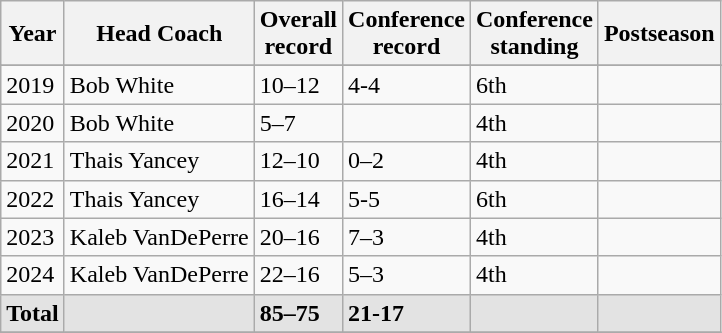<table class="wikitable">
<tr>
<th>Year</th>
<th>Head Coach</th>
<th>Overall <br> record</th>
<th>Conference<br> record</th>
<th>Conference<br> standing</th>
<th>Postseason</th>
</tr>
<tr>
</tr>
<tr>
<td>2019</td>
<td>Bob White</td>
<td>10–12</td>
<td>4-4</td>
<td>6th</td>
<td></td>
</tr>
<tr>
<td>2020</td>
<td>Bob White</td>
<td>5–7</td>
<td></td>
<td>4th</td>
<td><br></td>
</tr>
<tr>
<td>2021</td>
<td>Thais Yancey</td>
<td>12–10</td>
<td>0–2</td>
<td>4th</td>
<td></td>
</tr>
<tr>
<td>2022</td>
<td>Thais Yancey</td>
<td>16–14</td>
<td>5-5</td>
<td>6th</td>
<td><br></td>
</tr>
<tr>
<td>2023</td>
<td>Kaleb VanDePerre</td>
<td>20–16</td>
<td>7–3</td>
<td>4th</td>
<td></td>
</tr>
<tr>
<td>2024</td>
<td>Kaleb VanDePerre</td>
<td>22–16</td>
<td>5–3</td>
<td>4th</td>
<td></td>
</tr>
<tr style="background: #e3e3e3;">
<td><strong>Total</strong></td>
<td></td>
<td><strong>85–75</strong></td>
<td><strong>21-17</strong></td>
<td></td>
<td></td>
</tr>
<tr>
</tr>
</table>
